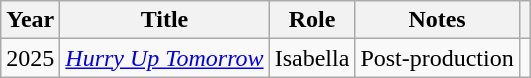<table class="wikitable plainrowheaders sortable">
<tr>
<th>Year</th>
<th>Title</th>
<th>Role</th>
<th class="unsortable">Notes</th>
<th class="unsortable"></th>
</tr>
<tr>
<td>2025</td>
<td><em><a href='#'>Hurry Up Tomorrow</a></em></td>
<td>Isabella</td>
<td>Post-production</td>
<td></td>
</tr>
</table>
